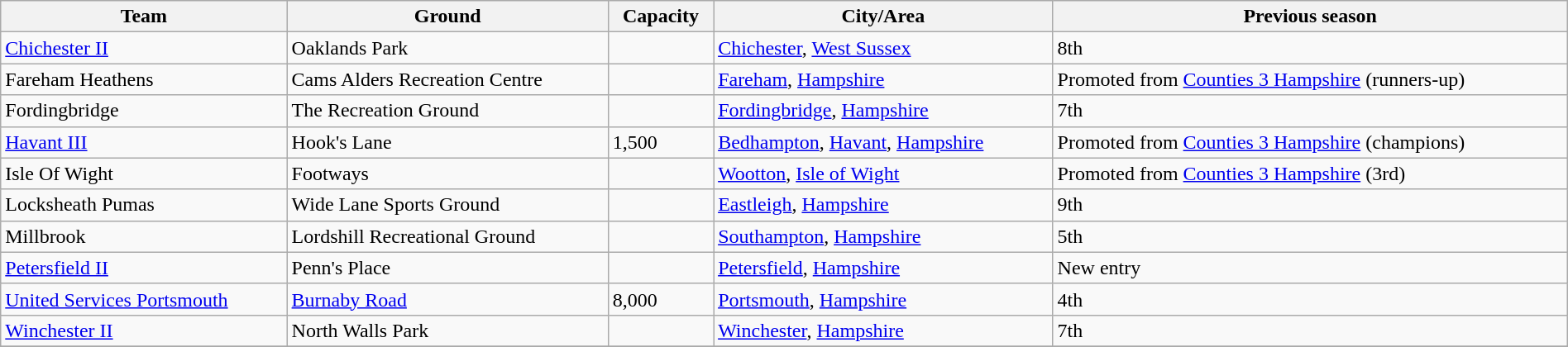<table class="wikitable sortable" width=100%>
<tr>
<th>Team</th>
<th>Ground</th>
<th>Capacity</th>
<th>City/Area</th>
<th>Previous season</th>
</tr>
<tr>
<td><a href='#'>Chichester II</a></td>
<td>Oaklands Park</td>
<td></td>
<td><a href='#'>Chichester</a>, <a href='#'>West Sussex</a></td>
<td>8th</td>
</tr>
<tr>
<td>Fareham Heathens</td>
<td>Cams Alders Recreation Centre</td>
<td></td>
<td><a href='#'>Fareham</a>, <a href='#'>Hampshire</a></td>
<td>Promoted from <a href='#'>Counties 3 Hampshire</a> (runners-up)</td>
</tr>
<tr>
<td>Fordingbridge</td>
<td>The Recreation Ground</td>
<td></td>
<td><a href='#'>Fordingbridge</a>, <a href='#'>Hampshire</a></td>
<td>7th</td>
</tr>
<tr>
<td><a href='#'>Havant III</a></td>
<td>Hook's Lane</td>
<td>1,500</td>
<td><a href='#'>Bedhampton</a>, <a href='#'>Havant</a>, <a href='#'>Hampshire</a></td>
<td>Promoted from <a href='#'>Counties 3 Hampshire</a> (champions)</td>
</tr>
<tr>
<td>Isle Of Wight</td>
<td>Footways</td>
<td></td>
<td><a href='#'>Wootton</a>, <a href='#'>Isle of Wight</a></td>
<td>Promoted from <a href='#'>Counties 3 Hampshire</a> (3rd)</td>
</tr>
<tr>
<td>Locksheath Pumas</td>
<td>Wide Lane Sports Ground</td>
<td></td>
<td><a href='#'>Eastleigh</a>, <a href='#'>Hampshire</a></td>
<td>9th</td>
</tr>
<tr>
<td>Millbrook</td>
<td>Lordshill Recreational Ground</td>
<td></td>
<td><a href='#'>Southampton</a>, <a href='#'>Hampshire</a></td>
<td>5th</td>
</tr>
<tr>
<td><a href='#'>Petersfield II</a></td>
<td>Penn's Place</td>
<td></td>
<td><a href='#'>Petersfield</a>, <a href='#'>Hampshire</a></td>
<td>New entry</td>
</tr>
<tr>
<td><a href='#'>United Services Portsmouth</a></td>
<td><a href='#'>Burnaby Road</a></td>
<td>8,000</td>
<td><a href='#'>Portsmouth</a>, <a href='#'>Hampshire</a></td>
<td>4th</td>
</tr>
<tr>
<td><a href='#'>Winchester II</a></td>
<td>North Walls Park</td>
<td></td>
<td><a href='#'>Winchester</a>, <a href='#'>Hampshire</a></td>
<td>7th</td>
</tr>
<tr>
</tr>
</table>
